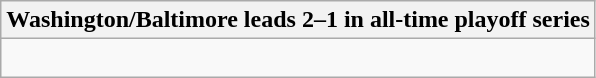<table class="wikitable collapsible collapsed">
<tr>
<th>Washington/Baltimore leads 2–1 in all-time playoff series</th>
</tr>
<tr>
<td><br>

</td>
</tr>
</table>
